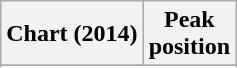<table class="wikitable sortable">
<tr>
<th>Chart (2014)</th>
<th>Peak<br>position</th>
</tr>
<tr>
</tr>
<tr>
</tr>
<tr>
</tr>
<tr>
</tr>
</table>
